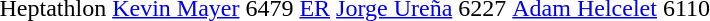<table>
<tr>
<td>Heptathlon <br></td>
<td><a href='#'>Kevin Mayer</a><br></td>
<td>6479 <a href='#'>ER</a></td>
<td><a href='#'>Jorge Ureña</a><br></td>
<td>6227</td>
<td><a href='#'>Adam Helcelet</a><br></td>
<td>6110</td>
</tr>
</table>
